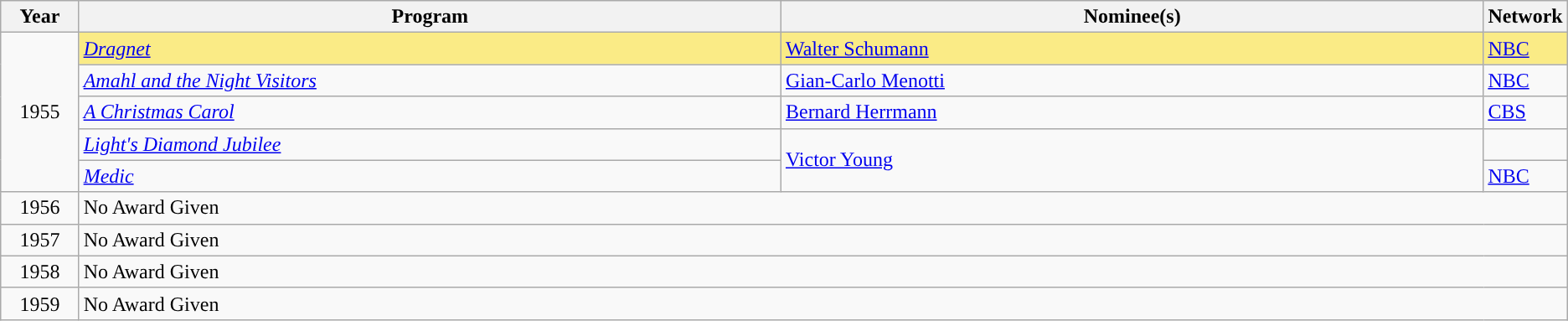<table class="wikitable">
<tr>
<th width="5%">Year</th>
<th width="45%">Program</th>
<th width="45%">Nominee(s)</th>
<th width="5%">Network</th>
</tr>
<tr>
<td rowspan="5" style="text-align:center;">1955</td>
<td style="background:#FAEB86;"><em><a href='#'>Dragnet</a></em></td>
<td style="background:#FAEB86;"><a href='#'>Walter Schumann</a></td>
<td style="background:#FAEB86;"><a href='#'>NBC</a></td>
</tr>
<tr>
<td><em><a href='#'>Amahl and the Night Visitors</a></em></td>
<td><a href='#'>Gian-Carlo Menotti</a></td>
<td><a href='#'>NBC</a></td>
</tr>
<tr>
<td><em><a href='#'>A Christmas Carol</a></em></td>
<td><a href='#'>Bernard Herrmann</a></td>
<td><a href='#'>CBS</a></td>
</tr>
<tr>
<td><em><a href='#'>Light's Diamond Jubilee</a></em></td>
<td rowspan=2><a href='#'>Victor Young</a></td>
<td></td>
</tr>
<tr>
<td><em><a href='#'>Medic</a></em></td>
<td><a href='#'>NBC</a></td>
</tr>
<tr>
<td rowspan="1" style="text-align:center;">1956</td>
<td colspan="3">No Award Given</td>
</tr>
<tr>
<td rowspan="1" style="text-align:center;">1957</td>
<td colspan="3">No Award Given</td>
</tr>
<tr>
<td rowspan="1" style="text-align:center;">1958</td>
<td colspan="3">No Award Given</td>
</tr>
<tr>
<td rowspan="1" style="text-align:center;">1959</td>
<td colspan="3">No Award Given</td>
</tr>
</table>
